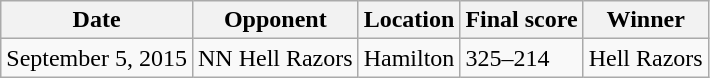<table class="wikitable">
<tr>
<th>Date</th>
<th>Opponent</th>
<th>Location</th>
<th>Final score</th>
<th>Winner</th>
</tr>
<tr>
<td>September 5, 2015</td>
<td>NN Hell Razors</td>
<td>Hamilton</td>
<td>325–214</td>
<td>Hell Razors</td>
</tr>
</table>
